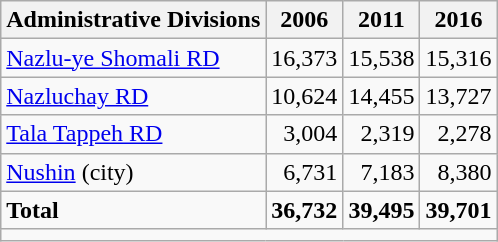<table class="wikitable">
<tr>
<th>Administrative Divisions</th>
<th>2006</th>
<th>2011</th>
<th>2016</th>
</tr>
<tr>
<td><a href='#'>Nazlu-ye Shomali RD</a></td>
<td style="text-align: right;">16,373</td>
<td style="text-align: right;">15,538</td>
<td style="text-align: right;">15,316</td>
</tr>
<tr>
<td><a href='#'>Nazluchay RD</a></td>
<td style="text-align: right;">10,624</td>
<td style="text-align: right;">14,455</td>
<td style="text-align: right;">13,727</td>
</tr>
<tr>
<td><a href='#'>Tala Tappeh RD</a></td>
<td style="text-align: right;">3,004</td>
<td style="text-align: right;">2,319</td>
<td style="text-align: right;">2,278</td>
</tr>
<tr>
<td><a href='#'>Nushin</a> (city)</td>
<td style="text-align: right;">6,731</td>
<td style="text-align: right;">7,183</td>
<td style="text-align: right;">8,380</td>
</tr>
<tr>
<td><strong>Total</strong></td>
<td style="text-align: right;"><strong>36,732</strong></td>
<td style="text-align: right;"><strong>39,495</strong></td>
<td style="text-align: right;"><strong>39,701</strong></td>
</tr>
<tr>
<td colspan=4></td>
</tr>
</table>
